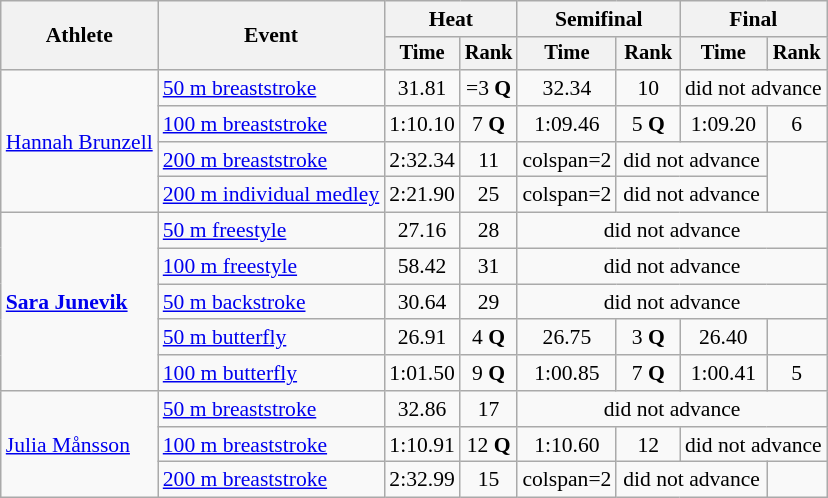<table class=wikitable style=font-size:90%>
<tr>
<th rowspan=2>Athlete</th>
<th rowspan=2>Event</th>
<th colspan=2>Heat</th>
<th colspan=2>Semifinal</th>
<th colspan=2>Final</th>
</tr>
<tr style=font-size:95%>
<th>Time</th>
<th>Rank</th>
<th>Time</th>
<th>Rank</th>
<th>Time</th>
<th>Rank</th>
</tr>
<tr align=center>
<td align=left rowspan=4><a href='#'>Hannah Brunzell</a></td>
<td align=left><a href='#'>50 m breaststroke</a></td>
<td>31.81</td>
<td>=3 <strong>Q</strong></td>
<td>32.34</td>
<td>10</td>
<td colspan=2>did not advance</td>
</tr>
<tr align=center>
<td align=left><a href='#'>100 m breaststroke</a></td>
<td>1:10.10</td>
<td>7 <strong>Q</strong></td>
<td>1:09.46</td>
<td>5 <strong>Q</strong></td>
<td>1:09.20</td>
<td>6</td>
</tr>
<tr align=center>
<td align=left><a href='#'>200 m breaststroke</a></td>
<td>2:32.34</td>
<td>11</td>
<td>colspan=2 </td>
<td colspan=2>did not advance</td>
</tr>
<tr align=center>
<td align=left><a href='#'>200 m individual medley</a></td>
<td>2:21.90</td>
<td>25</td>
<td>colspan=2 </td>
<td colspan=2>did not advance</td>
</tr>
<tr align=center>
<td align=left rowspan=5><strong><a href='#'>Sara Junevik</a></strong></td>
<td align=left><a href='#'>50 m freestyle</a></td>
<td>27.16</td>
<td>28</td>
<td colspan=4>did not advance</td>
</tr>
<tr align=center>
<td align=left><a href='#'>100 m freestyle</a></td>
<td>58.42</td>
<td>31</td>
<td colspan=4>did not advance</td>
</tr>
<tr align=center>
<td align=left><a href='#'>50 m backstroke</a></td>
<td>30.64</td>
<td>29</td>
<td colspan=4>did not advance</td>
</tr>
<tr align=center>
<td align=left><a href='#'>50 m butterfly</a></td>
<td>26.91</td>
<td>4 <strong>Q</strong></td>
<td>26.75</td>
<td>3 <strong>Q</strong></td>
<td>26.40</td>
<td></td>
</tr>
<tr align=center>
<td align=left><a href='#'>100 m butterfly</a></td>
<td>1:01.50</td>
<td>9 <strong>Q</strong></td>
<td>1:00.85</td>
<td>7 <strong>Q</strong></td>
<td>1:00.41</td>
<td>5</td>
</tr>
<tr align=center>
<td align=left rowspan=3><a href='#'>Julia Månsson</a></td>
<td align=left><a href='#'>50 m breaststroke</a></td>
<td>32.86</td>
<td>17</td>
<td colspan=4>did not advance</td>
</tr>
<tr align=center>
<td align=left><a href='#'>100 m breaststroke</a></td>
<td>1:10.91</td>
<td>12 <strong>Q</strong></td>
<td>1:10.60</td>
<td>12</td>
<td colspan=2>did not advance</td>
</tr>
<tr align=center>
<td align=left><a href='#'>200 m breaststroke</a></td>
<td>2:32.99</td>
<td>15</td>
<td>colspan=2 </td>
<td colspan=2>did not advance</td>
</tr>
</table>
